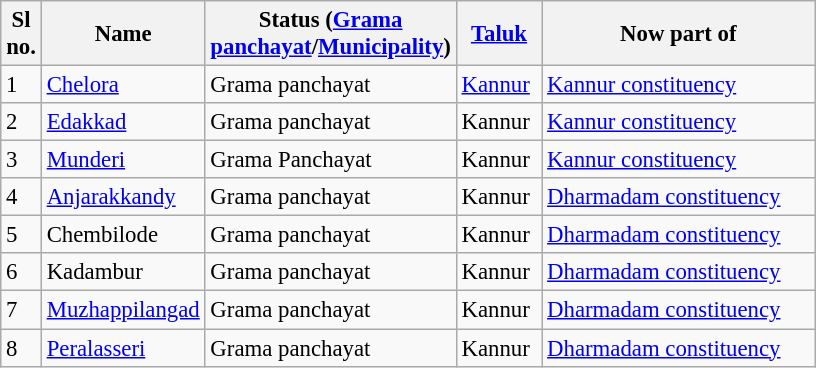<table class="wikitable sortable" style="font-size: 95%;">
<tr>
<th width="20px">Sl no.</th>
<th width="100px">Name</th>
<th width="130px">Status (<a href='#'>Grama panchayat</a>/<a href='#'>Municipality</a>)</th>
<th width="50px"><a href='#'>Taluk</a></th>
<th width="175px">Now part of</th>
</tr>
<tr>
<td>1</td>
<td><a href='#'>Chelora</a></td>
<td>Grama panchayat</td>
<td><a href='#'>Kannur</a></td>
<td><a href='#'>Kannur constituency</a></td>
</tr>
<tr>
<td>2</td>
<td><a href='#'>Edakkad</a></td>
<td>Grama panchayat</td>
<td>Kannur</td>
<td><a href='#'>Kannur constituency</a></td>
</tr>
<tr>
<td>3</td>
<td><a href='#'>Munderi</a></td>
<td>Grama Panchayat</td>
<td>Kannur</td>
<td><a href='#'>Kannur constituency</a></td>
</tr>
<tr>
<td>4</td>
<td><a href='#'>Anjarakkandy</a></td>
<td>Grama panchayat</td>
<td>Kannur</td>
<td><a href='#'>Dharmadam constituency</a></td>
</tr>
<tr>
<td>5</td>
<td>Chembilode</td>
<td>Grama panchayat</td>
<td>Kannur</td>
<td><a href='#'>Dharmadam constituency</a></td>
</tr>
<tr>
<td>6</td>
<td>Kadambur</td>
<td>Grama panchayat</td>
<td>Kannur</td>
<td><a href='#'>Dharmadam constituency</a></td>
</tr>
<tr>
<td>7</td>
<td><a href='#'>Muzhappilangad</a></td>
<td>Grama panchayat</td>
<td>Kannur</td>
<td><a href='#'>Dharmadam constituency</a></td>
</tr>
<tr>
<td>8</td>
<td><a href='#'>Peralasseri</a></td>
<td>Grama panchayat</td>
<td>Kannur</td>
<td><a href='#'>Dharmadam constituency</a></td>
</tr>
</table>
